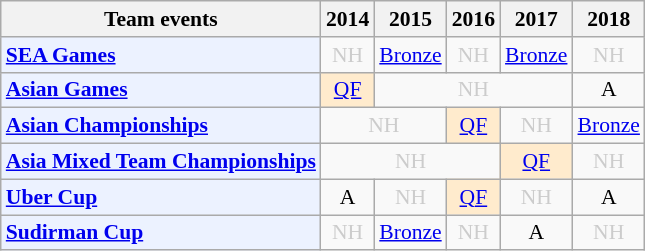<table class="wikitable" style="font-size: 90%; text-align:center">
<tr>
<th>Team events</th>
<th>2014</th>
<th>2015</th>
<th>2016</th>
<th>2017</th>
<th>2018</th>
</tr>
<tr>
<td bgcolor="#ECF2FF"; align="left"><strong><a href='#'>SEA Games</a></strong></td>
<td style=color:#ccc>NH</td>
<td> <a href='#'>Bronze</a></td>
<td style=color:#ccc>NH</td>
<td> <a href='#'>Bronze</a></td>
<td style=color:#ccc>NH</td>
</tr>
<tr>
<td bgcolor="#ECF2FF"; align="left"><strong><a href='#'>Asian Games</a></strong></td>
<td bgcolor=FFEBCD><a href='#'>QF</a></td>
<td colspan="3" style=color:#ccc>NH</td>
<td>A</td>
</tr>
<tr>
<td bgcolor="#ECF2FF"; align="left"><strong><a href='#'>Asian Championships</a></strong></td>
<td colspan="2" style=color:#ccc>NH</td>
<td bgcolor=FFEBCD><a href='#'>QF</a></td>
<td style=color:#ccc>NH</td>
<td> <a href='#'>Bronze</a></td>
</tr>
<tr>
<td bgcolor="#ECF2FF"; align="left"><strong><a href='#'>Asia Mixed Team Championships</a></strong></td>
<td colspan="3" style=color:#ccc>NH</td>
<td bgcolor=FFEBCD><a href='#'>QF</a></td>
<td style=color:#ccc>NH</td>
</tr>
<tr>
<td bgcolor="#ECF2FF"; align="left"><strong><a href='#'>Uber Cup</a></strong></td>
<td>A</td>
<td style=color:#ccc>NH</td>
<td bgcolor=FFEBCD><a href='#'>QF</a></td>
<td style=color:#ccc>NH</td>
<td>A</td>
</tr>
<tr>
<td bgcolor="#ECF2FF"; align="left"><strong><a href='#'>Sudirman Cup</a></strong></td>
<td style=color:#ccc>NH</td>
<td> <a href='#'>Bronze</a></td>
<td style=color:#ccc>NH</td>
<td>A</td>
<td style=color:#ccc>NH</td>
</tr>
</table>
